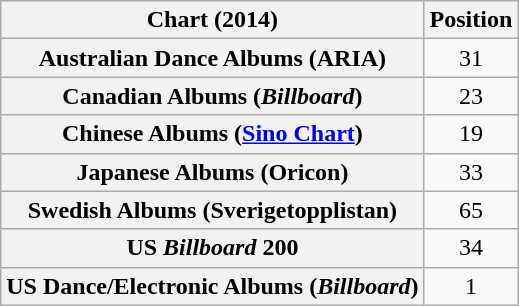<table class="wikitable sortable plainrowheaders" style="text-align:center">
<tr>
<th scope="col">Chart (2014)</th>
<th scope="col">Position</th>
</tr>
<tr>
<th scope="row">Australian Dance Albums (ARIA)</th>
<td>31</td>
</tr>
<tr>
<th scope="row">Canadian Albums (<em>Billboard</em>)</th>
<td>23</td>
</tr>
<tr>
<th scope="row">Chinese Albums (<a href='#'>Sino Chart</a>)</th>
<td>19</td>
</tr>
<tr>
<th scope="row">Japanese Albums (Oricon)</th>
<td>33</td>
</tr>
<tr>
<th scope="row">Swedish Albums (Sverigetopplistan)</th>
<td>65</td>
</tr>
<tr>
<th scope="row">US <em>Billboard</em> 200</th>
<td>34</td>
</tr>
<tr>
<th scope="row">US Dance/Electronic Albums (<em>Billboard</em>)</th>
<td>1</td>
</tr>
</table>
